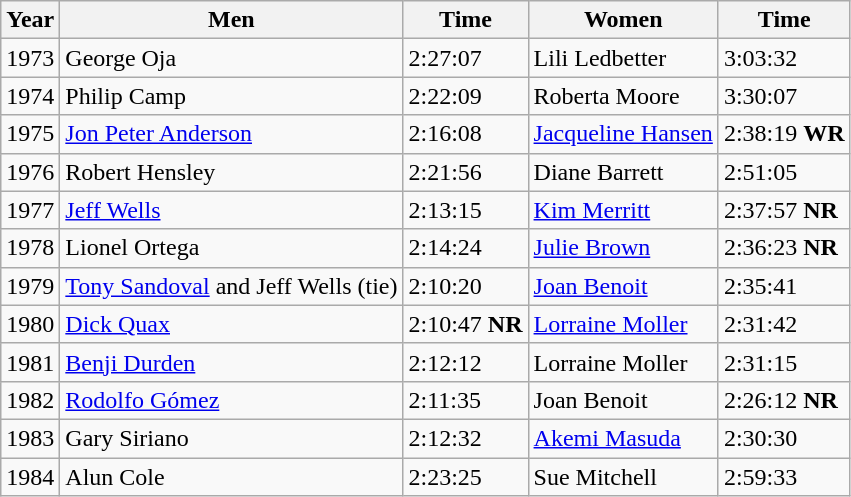<table class="wikitable sortable">
<tr>
<th>Year</th>
<th>Men</th>
<th>Time</th>
<th>Women</th>
<th>Time</th>
</tr>
<tr>
<td>1973</td>
<td>George Oja</td>
<td>2:27:07</td>
<td>Lili Ledbetter</td>
<td>3:03:32</td>
</tr>
<tr>
<td>1974</td>
<td>Philip Camp</td>
<td>2:22:09</td>
<td>Roberta Moore</td>
<td>3:30:07</td>
</tr>
<tr>
<td>1975</td>
<td><a href='#'>Jon Peter Anderson</a></td>
<td>2:16:08</td>
<td><a href='#'>Jacqueline Hansen</a></td>
<td>2:38:19 <strong>WR</strong></td>
</tr>
<tr>
<td>1976</td>
<td>Robert Hensley</td>
<td>2:21:56</td>
<td>Diane Barrett</td>
<td>2:51:05</td>
</tr>
<tr>
<td>1977</td>
<td><a href='#'>Jeff Wells</a></td>
<td>2:13:15</td>
<td><a href='#'>Kim Merritt</a></td>
<td>2:37:57 <strong>NR</strong></td>
</tr>
<tr>
<td>1978</td>
<td>Lionel Ortega</td>
<td>2:14:24</td>
<td><a href='#'>Julie Brown</a></td>
<td>2:36:23 <strong>NR</strong></td>
</tr>
<tr>
<td>1979</td>
<td><a href='#'>Tony Sandoval</a> and Jeff Wells (tie)</td>
<td>2:10:20</td>
<td><a href='#'>Joan Benoit</a></td>
<td>2:35:41</td>
</tr>
<tr>
<td>1980</td>
<td><a href='#'>Dick Quax</a></td>
<td>2:10:47 <strong>NR</strong></td>
<td><a href='#'>Lorraine Moller</a></td>
<td>2:31:42</td>
</tr>
<tr>
<td>1981</td>
<td><a href='#'>Benji Durden</a></td>
<td>2:12:12</td>
<td>Lorraine Moller</td>
<td>2:31:15</td>
</tr>
<tr>
<td>1982</td>
<td><a href='#'>Rodolfo Gómez</a></td>
<td>2:11:35</td>
<td>Joan Benoit</td>
<td>2:26:12 <strong>NR</strong></td>
</tr>
<tr>
<td>1983</td>
<td>Gary Siriano</td>
<td>2:12:32</td>
<td><a href='#'>Akemi Masuda</a></td>
<td>2:30:30</td>
</tr>
<tr>
<td>1984</td>
<td>Alun Cole</td>
<td>2:23:25</td>
<td>Sue Mitchell</td>
<td>2:59:33</td>
</tr>
</table>
